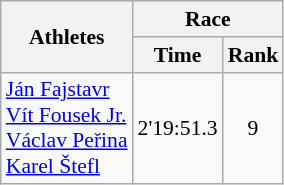<table class="wikitable" border="1" style="font-size:90%">
<tr>
<th rowspan=2>Athletes</th>
<th colspan=2>Race</th>
</tr>
<tr>
<th>Time</th>
<th>Rank</th>
</tr>
<tr>
<td><a href='#'>Ján Fajstavr</a><br><a href='#'>Vít Fousek Jr.</a><br><a href='#'>Václav Peřina</a><br><a href='#'>Karel Štefl</a></td>
<td align=center>2'19:51.3</td>
<td align=center>9</td>
</tr>
</table>
